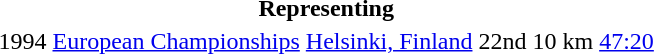<table>
<tr>
<th colspan="6">Representing </th>
</tr>
<tr>
<td>1994</td>
<td><a href='#'>European Championships</a></td>
<td><a href='#'>Helsinki, Finland</a></td>
<td>22nd</td>
<td>10 km</td>
<td><a href='#'>47:20</a></td>
</tr>
</table>
